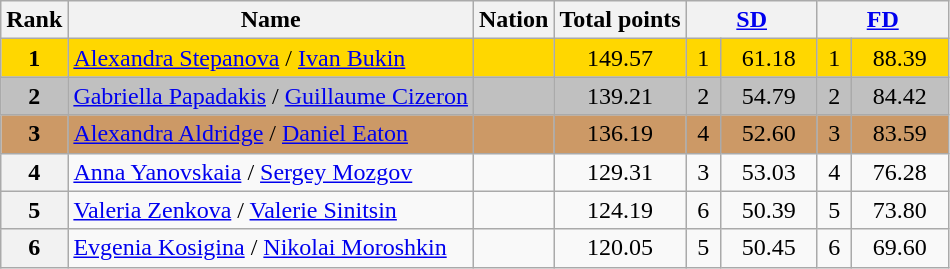<table class="wikitable sortable">
<tr>
<th>Rank</th>
<th>Name</th>
<th>Nation</th>
<th>Total points</th>
<th colspan="2" width="80px"><a href='#'>SD</a></th>
<th colspan="2" width="80px"><a href='#'>FD</a></th>
</tr>
<tr bgcolor="gold">
<td align="center"><strong>1</strong></td>
<td><a href='#'>Alexandra Stepanova</a> / <a href='#'>Ivan Bukin</a></td>
<td></td>
<td align="center">149.57</td>
<td align="center">1</td>
<td align="center">61.18</td>
<td align="center">1</td>
<td align="center">88.39</td>
</tr>
<tr bgcolor="silver">
<td align="center"><strong>2</strong></td>
<td><a href='#'>Gabriella Papadakis</a> / <a href='#'>Guillaume Cizeron</a></td>
<td></td>
<td align="center">139.21</td>
<td align="center">2</td>
<td align="center">54.79</td>
<td align="center">2</td>
<td align="center">84.42</td>
</tr>
<tr bgcolor="cc9966">
<td align="center"><strong>3</strong></td>
<td><a href='#'>Alexandra Aldridge</a> / <a href='#'>Daniel Eaton</a></td>
<td></td>
<td align="center">136.19</td>
<td align="center">4</td>
<td align="center">52.60</td>
<td align="center">3</td>
<td align="center">83.59</td>
</tr>
<tr>
<th>4</th>
<td><a href='#'>Anna Yanovskaia</a> / <a href='#'>Sergey Mozgov</a></td>
<td></td>
<td align="center">129.31</td>
<td align="center">3</td>
<td align="center">53.03</td>
<td align="center">4</td>
<td align="center">76.28</td>
</tr>
<tr>
<th>5</th>
<td><a href='#'>Valeria Zenkova</a> / <a href='#'>Valerie Sinitsin</a></td>
<td></td>
<td align="center">124.19</td>
<td align="center">6</td>
<td align="center">50.39</td>
<td align="center">5</td>
<td align="center">73.80</td>
</tr>
<tr>
<th>6</th>
<td><a href='#'>Evgenia Kosigina</a> / <a href='#'>Nikolai Moroshkin</a></td>
<td></td>
<td align="center">120.05</td>
<td align="center">5</td>
<td align="center">50.45</td>
<td align="center">6</td>
<td align="center">69.60</td>
</tr>
</table>
